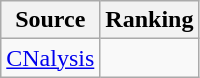<table class="wikitable" style="text-align:center">
<tr>
<th>Source</th>
<th>Ranking</th>
</tr>
<tr>
<td align=left><a href='#'>CNalysis</a></td>
<td></td>
</tr>
</table>
